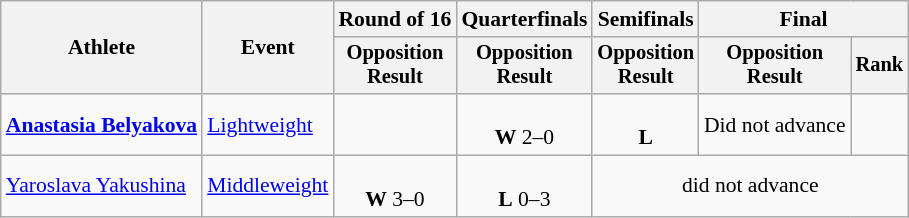<table class="wikitable" style="font-size:90%">
<tr>
<th rowspan="2">Athlete</th>
<th rowspan="2">Event</th>
<th>Round of 16</th>
<th>Quarterfinals</th>
<th>Semifinals</th>
<th colspan=2>Final</th>
</tr>
<tr style="font-size:95%">
<th>Opposition<br>Result</th>
<th>Opposition<br>Result</th>
<th>Opposition<br>Result</th>
<th>Opposition<br>Result</th>
<th>Rank</th>
</tr>
<tr align=center>
<td align=left><strong><a href='#'>Anastasia Belyakova</a></strong></td>
<td align=left><a href='#'>Lightweight</a></td>
<td></td>
<td><br><strong>W</strong> 2–0</td>
<td><br><strong>L</strong> </td>
<td>Did not advance</td>
<td></td>
</tr>
<tr align=center>
<td align=left><a href='#'>Yaroslava Yakushina</a></td>
<td align=left><a href='#'>Middleweight</a></td>
<td><br><strong>W</strong> 3–0</td>
<td><br><strong>L</strong> 0–3</td>
<td colspan=3>did not advance</td>
</tr>
</table>
